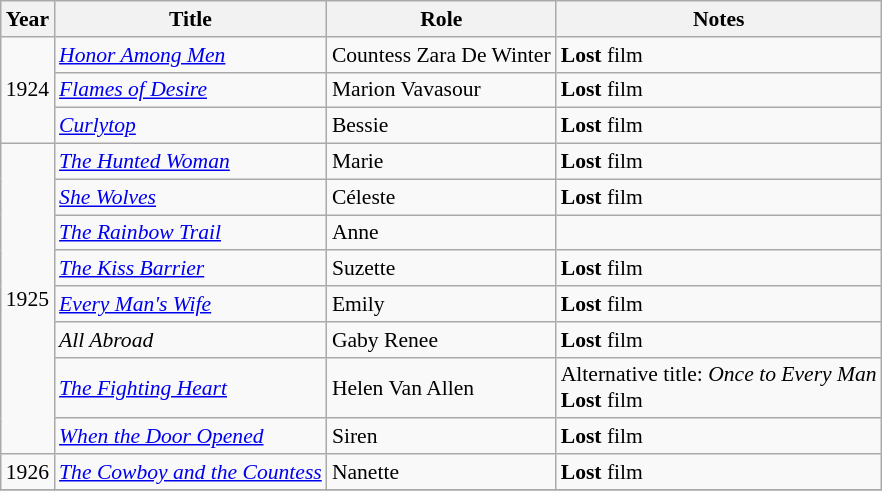<table class="wikitable" style="font-size: 90%;">
<tr>
<th>Year</th>
<th>Title</th>
<th>Role</th>
<th>Notes</th>
</tr>
<tr>
<td rowspan=3>1924</td>
<td><em><a href='#'>Honor Among Men</a></em></td>
<td>Countess Zara De Winter</td>
<td><strong>Lost</strong> film</td>
</tr>
<tr>
<td><em><a href='#'>Flames of Desire</a></em></td>
<td>Marion Vavasour</td>
<td><strong>Lost</strong> film</td>
</tr>
<tr>
<td><em><a href='#'>Curlytop</a></em></td>
<td>Bessie</td>
<td><strong>Lost</strong> film</td>
</tr>
<tr>
<td rowspan=8>1925</td>
<td><em><a href='#'>The Hunted Woman</a></em></td>
<td>Marie</td>
<td><strong>Lost</strong> film</td>
</tr>
<tr>
<td><em><a href='#'>She Wolves</a></em></td>
<td>Céleste</td>
<td><strong>Lost</strong> film</td>
</tr>
<tr>
<td><em><a href='#'>The Rainbow Trail</a></em></td>
<td>Anne</td>
<td></td>
</tr>
<tr>
<td><em><a href='#'>The Kiss Barrier</a></em></td>
<td>Suzette</td>
<td><strong>Lost</strong> film</td>
</tr>
<tr>
<td><em><a href='#'>Every Man's Wife</a></em></td>
<td>Emily</td>
<td><strong>Lost</strong> film</td>
</tr>
<tr>
<td><em>All Abroad</em></td>
<td>Gaby Renee</td>
<td><strong>Lost</strong> film</td>
</tr>
<tr>
<td><em><a href='#'>The Fighting Heart</a></em></td>
<td>Helen Van Allen</td>
<td>Alternative title: <em>Once to Every Man</em> <br> <strong>Lost</strong> film</td>
</tr>
<tr>
<td><em><a href='#'>When the Door Opened</a></em></td>
<td>Siren</td>
<td><strong>Lost</strong> film</td>
</tr>
<tr>
<td>1926</td>
<td><em><a href='#'>The Cowboy and the Countess</a></em></td>
<td>Nanette</td>
<td><strong>Lost</strong> film</td>
</tr>
<tr>
</tr>
</table>
